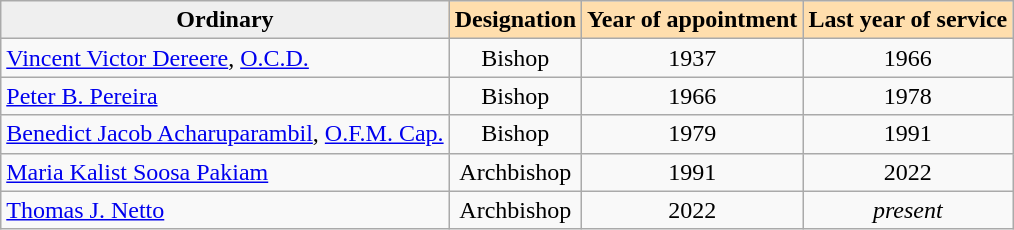<table class="wikitable">
<tr>
<th style="background: #efefef;">Ordinary</th>
<th style="background: #ffdead;">Designation</th>
<th style="background: #ffdead;">Year of appointment</th>
<th style="background: #ffdead;">Last year of service</th>
</tr>
<tr>
<td><a href='#'>Vincent Victor Dereere</a>, <a href='#'>O.C.D.</a></td>
<td align="center">Bishop</td>
<td align="center">1937</td>
<td align="center">1966</td>
</tr>
<tr>
<td><a href='#'>Peter B. Pereira</a></td>
<td align="center">Bishop</td>
<td align="center">1966</td>
<td align="center">1978</td>
</tr>
<tr>
<td><a href='#'>Benedict Jacob Acharuparambil</a>, <a href='#'>O.F.M. Cap.</a></td>
<td align="center">Bishop</td>
<td align="center">1979</td>
<td align="center">1991</td>
</tr>
<tr>
<td><a href='#'>Maria Kalist Soosa Pakiam</a></td>
<td align="center">Archbishop</td>
<td align="center">1991</td>
<td align="center">2022</td>
</tr>
<tr>
<td><a href='#'>Thomas J. Netto</a></td>
<td align="center">Archbishop</td>
<td align="center">2022</td>
<td align="center"><em>present</em></td>
</tr>
</table>
